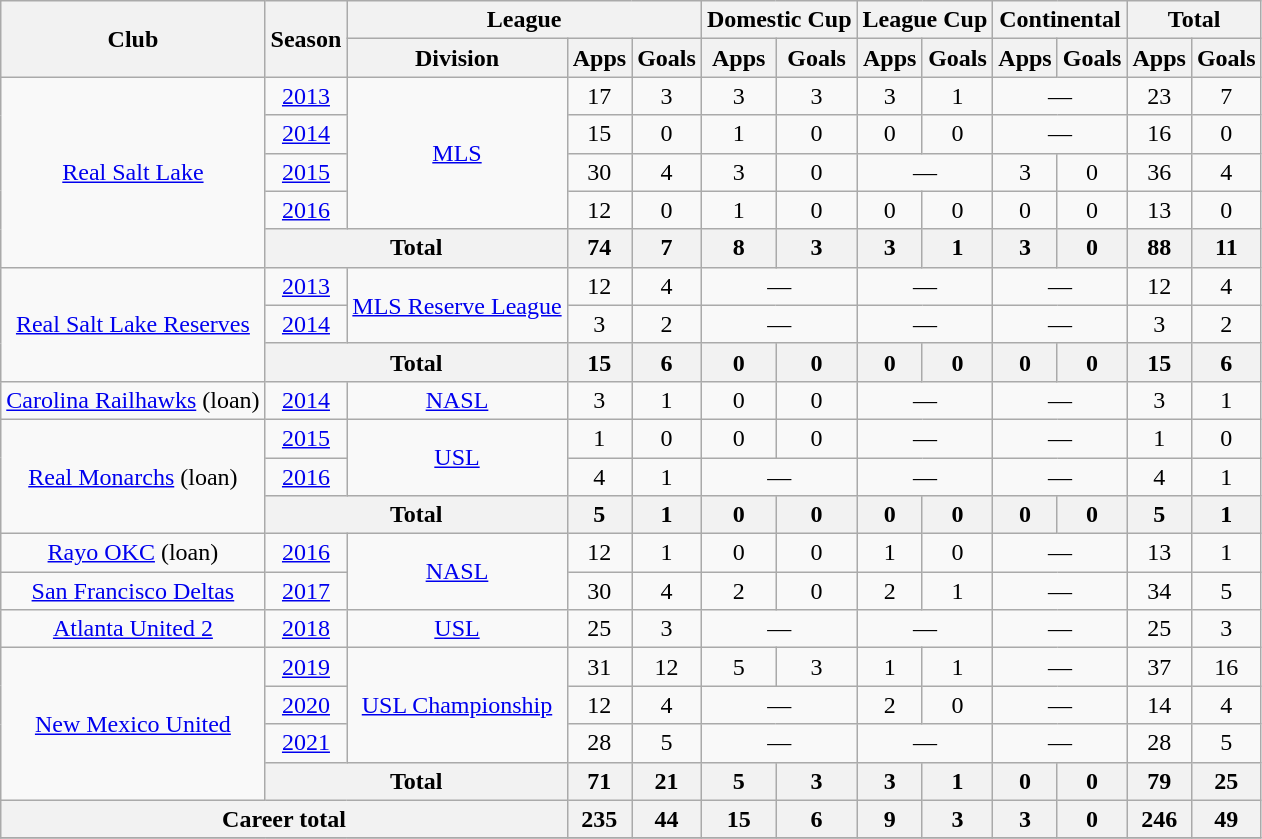<table class="wikitable" style="text-align:center">
<tr>
<th rowspan="2">Club</th>
<th rowspan="2">Season</th>
<th colspan="3">League</th>
<th colspan="2">Domestic Cup</th>
<th colspan="2">League Cup</th>
<th colspan="2">Continental</th>
<th colspan="2">Total</th>
</tr>
<tr>
<th>Division</th>
<th>Apps</th>
<th>Goals</th>
<th>Apps</th>
<th>Goals</th>
<th>Apps</th>
<th>Goals</th>
<th>Apps</th>
<th>Goals</th>
<th>Apps</th>
<th>Goals</th>
</tr>
<tr>
<td rowspan="5"><a href='#'>Real Salt Lake</a></td>
<td><a href='#'>2013</a></td>
<td rowspan="4"><a href='#'>MLS</a></td>
<td>17</td>
<td>3</td>
<td>3</td>
<td>3</td>
<td>3</td>
<td>1</td>
<td colspan="2">—</td>
<td>23</td>
<td>7</td>
</tr>
<tr>
<td><a href='#'>2014</a></td>
<td>15</td>
<td>0</td>
<td>1</td>
<td>0</td>
<td>0</td>
<td>0</td>
<td colspan="2">—</td>
<td>16</td>
<td>0</td>
</tr>
<tr>
<td><a href='#'>2015</a></td>
<td>30</td>
<td>4</td>
<td>3</td>
<td>0</td>
<td colspan="2">—</td>
<td>3</td>
<td>0</td>
<td>36</td>
<td>4</td>
</tr>
<tr>
<td><a href='#'>2016</a></td>
<td>12</td>
<td>0</td>
<td>1</td>
<td>0</td>
<td>0</td>
<td>0</td>
<td>0</td>
<td>0</td>
<td>13</td>
<td>0</td>
</tr>
<tr>
<th colspan="2">Total</th>
<th>74</th>
<th>7</th>
<th>8</th>
<th>3</th>
<th>3</th>
<th>1</th>
<th>3</th>
<th>0</th>
<th>88</th>
<th>11</th>
</tr>
<tr>
<td rowspan="3"><a href='#'>Real Salt Lake Reserves</a></td>
<td><a href='#'>2013</a></td>
<td rowspan="2"><a href='#'>MLS Reserve League</a></td>
<td>12</td>
<td>4</td>
<td colspan="2">—</td>
<td colspan="2">—</td>
<td colspan="2">—</td>
<td>12</td>
<td>4</td>
</tr>
<tr>
<td><a href='#'>2014</a></td>
<td>3</td>
<td>2</td>
<td colspan="2">—</td>
<td colspan="2">—</td>
<td colspan="2">—</td>
<td>3</td>
<td>2</td>
</tr>
<tr>
<th colspan="2">Total</th>
<th>15</th>
<th>6</th>
<th>0</th>
<th>0</th>
<th>0</th>
<th>0</th>
<th>0</th>
<th>0</th>
<th>15</th>
<th>6</th>
</tr>
<tr>
<td><a href='#'>Carolina Railhawks</a> (loan)</td>
<td><a href='#'>2014</a></td>
<td><a href='#'>NASL</a></td>
<td>3</td>
<td>1</td>
<td>0</td>
<td>0</td>
<td colspan="2">—</td>
<td colspan="2">—</td>
<td>3</td>
<td>1</td>
</tr>
<tr>
<td rowspan="3"><a href='#'>Real Monarchs</a> (loan)</td>
<td><a href='#'>2015</a></td>
<td rowspan="2"><a href='#'>USL</a></td>
<td>1</td>
<td>0</td>
<td>0</td>
<td>0</td>
<td colspan="2">—</td>
<td colspan="2">—</td>
<td>1</td>
<td>0</td>
</tr>
<tr>
<td><a href='#'>2016</a></td>
<td>4</td>
<td>1</td>
<td colspan="2">—</td>
<td colspan="2">—</td>
<td colspan="2">—</td>
<td>4</td>
<td>1</td>
</tr>
<tr>
<th colspan="2">Total</th>
<th>5</th>
<th>1</th>
<th>0</th>
<th>0</th>
<th>0</th>
<th>0</th>
<th>0</th>
<th>0</th>
<th>5</th>
<th>1</th>
</tr>
<tr>
<td><a href='#'>Rayo OKC</a> (loan)</td>
<td><a href='#'>2016</a></td>
<td rowspan="2"><a href='#'>NASL</a></td>
<td>12</td>
<td>1</td>
<td>0</td>
<td>0</td>
<td>1</td>
<td>0</td>
<td colspan="2">—</td>
<td>13</td>
<td>1</td>
</tr>
<tr>
<td><a href='#'>San Francisco Deltas</a></td>
<td><a href='#'>2017</a></td>
<td>30</td>
<td>4</td>
<td>2</td>
<td>0</td>
<td>2</td>
<td>1</td>
<td colspan="2">—</td>
<td>34</td>
<td>5</td>
</tr>
<tr>
<td><a href='#'>Atlanta United 2</a></td>
<td><a href='#'>2018</a></td>
<td><a href='#'>USL</a></td>
<td>25</td>
<td>3</td>
<td colspan="2">—</td>
<td colspan="2">—</td>
<td colspan="2">—</td>
<td>25</td>
<td>3</td>
</tr>
<tr>
<td rowspan="4"><a href='#'>New Mexico United</a></td>
<td><a href='#'>2019</a></td>
<td rowspan="3"><a href='#'>USL Championship</a></td>
<td>31</td>
<td>12</td>
<td>5</td>
<td>3</td>
<td>1</td>
<td>1</td>
<td colspan="2">—</td>
<td>37</td>
<td>16</td>
</tr>
<tr>
<td><a href='#'>2020</a></td>
<td>12</td>
<td>4</td>
<td colspan="2">—</td>
<td>2</td>
<td>0</td>
<td colspan="2">—</td>
<td>14</td>
<td>4</td>
</tr>
<tr>
<td><a href='#'>2021</a></td>
<td>28</td>
<td>5</td>
<td colspan="2">—</td>
<td colspan="2">—</td>
<td colspan="2">—</td>
<td>28</td>
<td>5</td>
</tr>
<tr>
<th colspan="2">Total</th>
<th>71</th>
<th>21</th>
<th>5</th>
<th>3</th>
<th>3</th>
<th>1</th>
<th>0</th>
<th>0</th>
<th>79</th>
<th>25</th>
</tr>
<tr>
<th colspan="3">Career total</th>
<th>235</th>
<th>44</th>
<th>15</th>
<th>6</th>
<th>9</th>
<th>3</th>
<th>3</th>
<th>0</th>
<th>246</th>
<th>49</th>
</tr>
<tr>
</tr>
</table>
